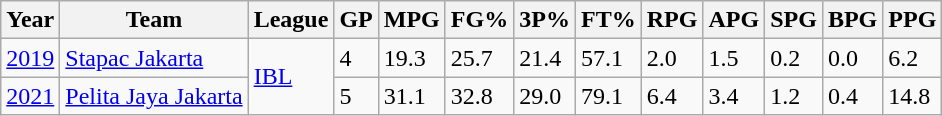<table class="wikitable sortable">
<tr>
<th>Year</th>
<th>Team</th>
<th>League</th>
<th>GP</th>
<th>MPG</th>
<th>FG%</th>
<th>3P%</th>
<th>FT%</th>
<th>RPG</th>
<th>APG</th>
<th>SPG</th>
<th>BPG</th>
<th>PPG</th>
</tr>
<tr>
<td><a href='#'>2019</a></td>
<td><a href='#'>Stapac Jakarta</a></td>
<td rowspan ="2"><a href='#'>IBL</a></td>
<td>4</td>
<td>19.3</td>
<td>25.7</td>
<td>21.4</td>
<td>57.1</td>
<td>2.0</td>
<td>1.5</td>
<td>0.2</td>
<td>0.0</td>
<td>6.2</td>
</tr>
<tr>
<td><a href='#'>2021</a></td>
<td><a href='#'>Pelita Jaya Jakarta</a></td>
<td>5</td>
<td>31.1</td>
<td>32.8</td>
<td>29.0</td>
<td>79.1</td>
<td>6.4</td>
<td>3.4</td>
<td>1.2</td>
<td>0.4</td>
<td>14.8</td>
</tr>
</table>
